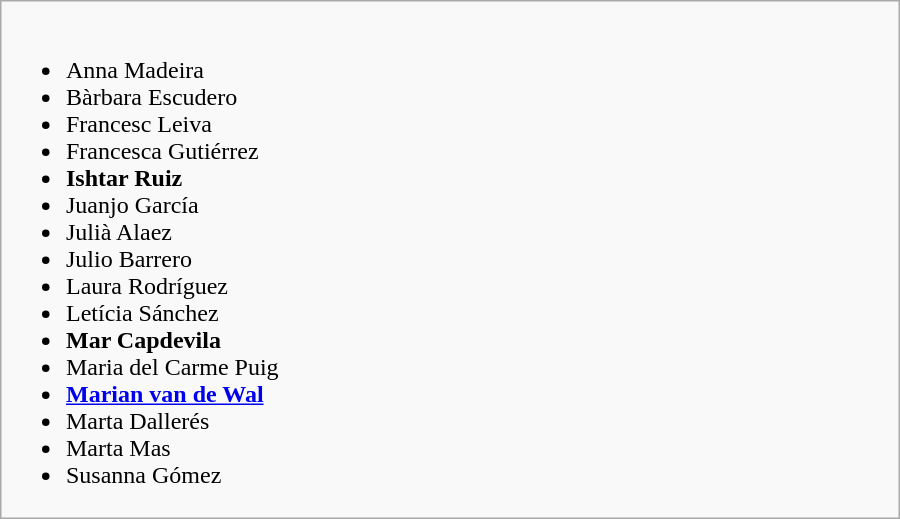<table class="wikitable collapsible" style="margin: 1em auto 1em auto">
<tr>
<td style="width:37em"><br><ul><li>Anna Madeira</li><li>Bàrbara Escudero</li><li>Francesc Leiva</li><li>Francesca Gutiérrez</li><li><strong>Ishtar Ruiz</strong></li><li>Juanjo García</li><li>Julià Alaez</li><li>Julio Barrero</li><li>Laura Rodríguez</li><li>Letícia Sánchez</li><li><strong>Mar Capdevila</strong></li><li>Maria del Carme Puig</li><li><strong><a href='#'>Marian van de Wal</a></strong></li><li>Marta Dallerés</li><li>Marta Mas</li><li>Susanna Gómez</li></ul></td>
</tr>
</table>
